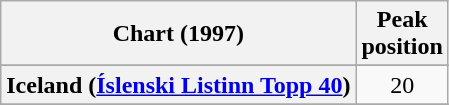<table class="wikitable sortable plainrowheaders" style="text-align:center">
<tr>
<th>Chart (1997)</th>
<th>Peak<br>position</th>
</tr>
<tr>
</tr>
<tr>
</tr>
<tr>
</tr>
<tr>
</tr>
<tr>
</tr>
<tr>
<th scope="row">Iceland (<a href='#'>Íslenski Listinn Topp 40</a>)</th>
<td>20</td>
</tr>
<tr>
</tr>
<tr>
</tr>
<tr>
</tr>
<tr>
</tr>
<tr>
</tr>
<tr>
</tr>
<tr>
</tr>
<tr>
</tr>
</table>
